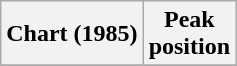<table class="wikitable plainrowheaders" style="text-align:center">
<tr>
<th scope="col">Chart (1985)</th>
<th scope="col">Peak<br>position</th>
</tr>
<tr>
</tr>
</table>
